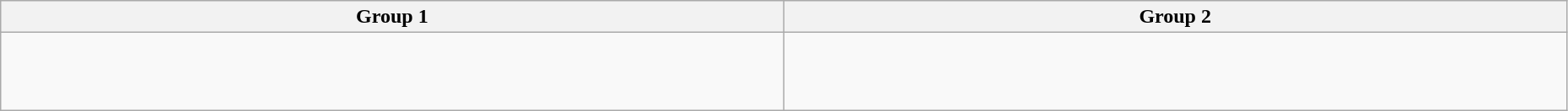<table class="wikitable" width="98%">
<tr>
<th width="25%">Group 1</th>
<th width="25%">Group 2</th>
</tr>
<tr>
<td><br><br><br></td>
<td><br><br><br></td>
</tr>
</table>
